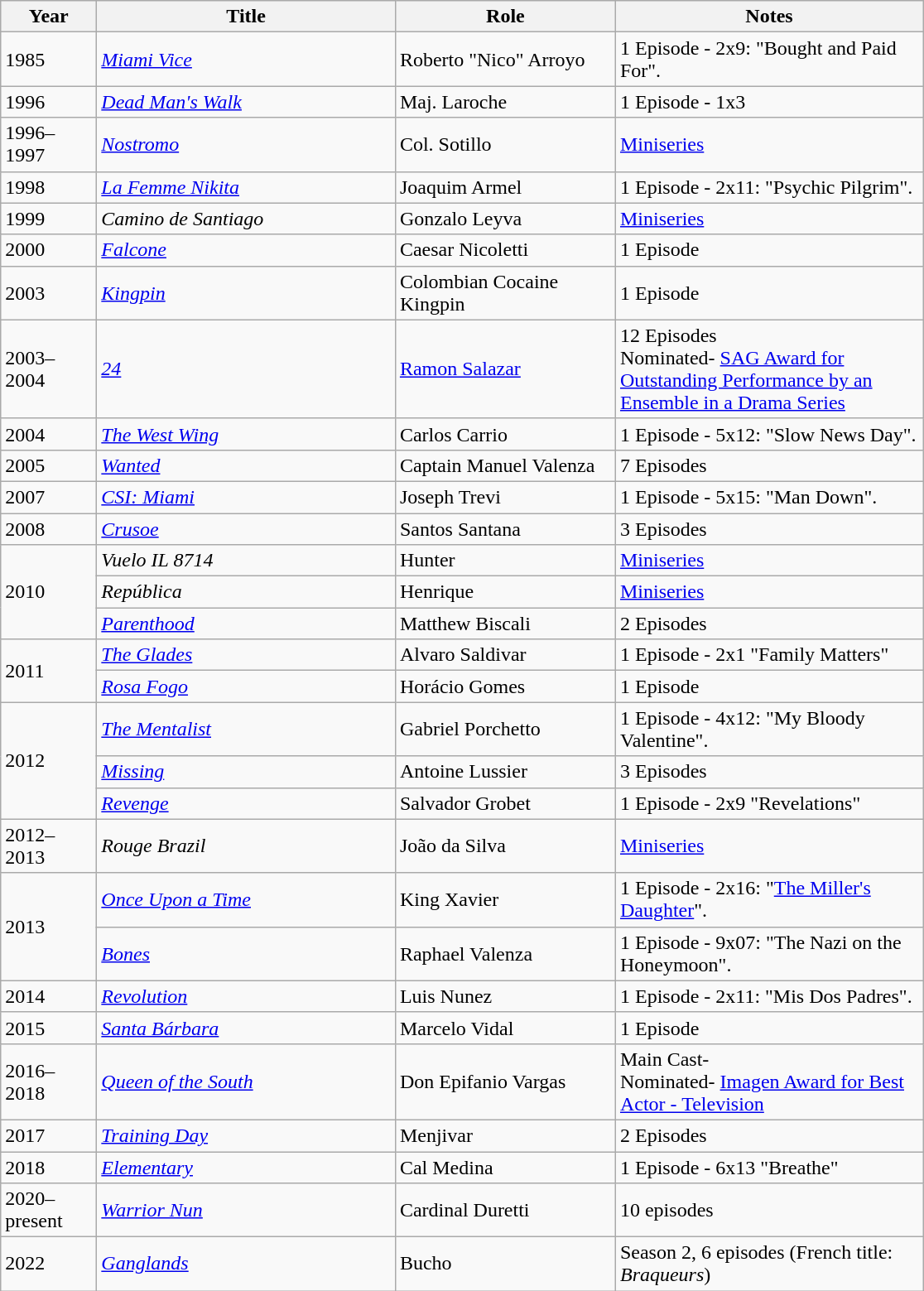<table class="wikitable" style="margin-right: 0;">
<tr text-align:center;">
<th style="width:70px;">Year</th>
<th style="width:233px;">Title</th>
<th style="width:170px;">Role</th>
<th style="width:240px;">Notes</th>
</tr>
<tr>
<td>1985</td>
<td><em><a href='#'>Miami Vice</a></em></td>
<td>Roberto "Nico" Arroyo</td>
<td>1 Episode - 2x9: "Bought and Paid For".</td>
</tr>
<tr>
<td>1996</td>
<td><em><a href='#'>Dead Man's Walk</a></em></td>
<td>Maj. Laroche</td>
<td>1 Episode - 1x3</td>
</tr>
<tr>
<td>1996–1997</td>
<td><a href='#'><em>Nostromo</em></a></td>
<td>Col. Sotillo</td>
<td><a href='#'>Miniseries</a></td>
</tr>
<tr>
<td>1998</td>
<td><em><a href='#'>La Femme Nikita</a></em></td>
<td>Joaquim Armel</td>
<td>1 Episode - 2x11: "Psychic Pilgrim".</td>
</tr>
<tr>
<td>1999</td>
<td><em>Camino de Santiago</em></td>
<td>Gonzalo Leyva</td>
<td><a href='#'>Miniseries</a></td>
</tr>
<tr>
<td>2000</td>
<td><em><a href='#'>Falcone</a></em></td>
<td>Caesar Nicoletti</td>
<td>1 Episode</td>
</tr>
<tr>
<td>2003</td>
<td><em><a href='#'>Kingpin</a></em></td>
<td>Colombian Cocaine Kingpin</td>
<td>1 Episode</td>
</tr>
<tr>
<td>2003–2004</td>
<td><em><a href='#'>24</a></em></td>
<td><a href='#'>Ramon Salazar</a></td>
<td>12 Episodes<br>Nominated- <a href='#'>SAG Award for Outstanding Performance by an Ensemble in a Drama Series</a></td>
</tr>
<tr>
<td>2004</td>
<td><em><a href='#'>The West Wing</a></em></td>
<td>Carlos Carrio</td>
<td>1 Episode - 5x12: "Slow News Day".</td>
</tr>
<tr>
<td>2005</td>
<td><em><a href='#'>Wanted</a></em></td>
<td>Captain Manuel Valenza</td>
<td>7 Episodes</td>
</tr>
<tr>
<td>2007</td>
<td><em><a href='#'>CSI: Miami</a></em></td>
<td>Joseph Trevi</td>
<td>1 Episode - 5x15: "Man Down".</td>
</tr>
<tr>
<td>2008</td>
<td><em><a href='#'>Crusoe</a></em></td>
<td>Santos Santana</td>
<td>3 Episodes</td>
</tr>
<tr>
<td rowspan="3">2010</td>
<td><em>Vuelo IL 8714</em></td>
<td>Hunter</td>
<td><a href='#'>Miniseries</a></td>
</tr>
<tr>
<td><em>República</em></td>
<td>Henrique</td>
<td><a href='#'>Miniseries</a></td>
</tr>
<tr>
<td><em><a href='#'>Parenthood</a></em></td>
<td>Matthew Biscali</td>
<td>2 Episodes</td>
</tr>
<tr>
<td rowspan="2">2011</td>
<td><a href='#'><em>The Glades</em></a></td>
<td>Alvaro Saldivar</td>
<td>1 Episode - 2x1 "Family Matters"</td>
</tr>
<tr>
<td><em><a href='#'>Rosa Fogo</a></em></td>
<td>Horácio Gomes</td>
<td>1 Episode</td>
</tr>
<tr>
<td rowspan="3">2012</td>
<td><em><a href='#'>The Mentalist</a></em></td>
<td>Gabriel Porchetto</td>
<td>1 Episode - 4x12: "My Bloody Valentine".</td>
</tr>
<tr>
<td><a href='#'><em>Missing</em></a></td>
<td>Antoine Lussier</td>
<td>3 Episodes</td>
</tr>
<tr>
<td><a href='#'><em>Revenge</em></a></td>
<td>Salvador Grobet</td>
<td>1 Episode - 2x9 "Revelations"</td>
</tr>
<tr>
<td>2012–2013</td>
<td><em>Rouge Brazil</em></td>
<td>João da Silva</td>
<td><a href='#'>Miniseries</a></td>
</tr>
<tr>
<td rowspan="2">2013</td>
<td><em><a href='#'>Once Upon a Time</a></em></td>
<td>King Xavier</td>
<td>1 Episode - 2x16: "<a href='#'>The Miller's Daughter</a>".</td>
</tr>
<tr>
<td><em><a href='#'>Bones</a></em></td>
<td>Raphael Valenza</td>
<td>1 Episode - 9x07: "The Nazi on the Honeymoon".</td>
</tr>
<tr>
<td>2014</td>
<td><em><a href='#'>Revolution</a></em></td>
<td>Luis Nunez</td>
<td>1 Episode - 2x11: "Mis Dos Padres".</td>
</tr>
<tr>
<td>2015</td>
<td><a href='#'><em>Santa Bárbara</em></a></td>
<td>Marcelo Vidal</td>
<td>1 Episode</td>
</tr>
<tr>
<td>2016–2018</td>
<td><em><a href='#'>Queen of the South</a></em></td>
<td>Don Epifanio Vargas</td>
<td>Main Cast-<br>Nominated- <a href='#'>Imagen Award for Best Actor - Television</a></td>
</tr>
<tr>
<td>2017</td>
<td><em><a href='#'>Training Day</a></em></td>
<td>Menjivar</td>
<td>2 Episodes</td>
</tr>
<tr>
<td>2018</td>
<td><em><a href='#'>Elementary</a></em></td>
<td>Cal Medina</td>
<td>1 Episode - 6x13 "Breathe"</td>
</tr>
<tr>
<td>2020–present</td>
<td><a href='#'><em>Warrior Nun</em></a></td>
<td>Cardinal Duretti</td>
<td>10 episodes</td>
</tr>
<tr>
<td>2022</td>
<td><em><a href='#'>Ganglands</a></em></td>
<td>Bucho</td>
<td>Season 2, 6 episodes (French title: <em>Braqueurs</em>)</td>
</tr>
</table>
